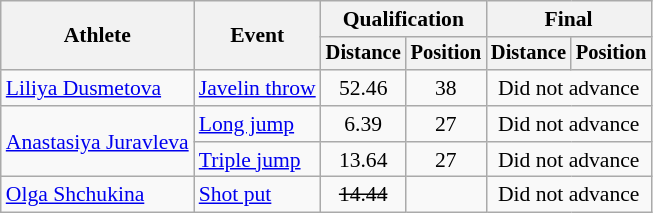<table class=wikitable style="font-size:90%">
<tr>
<th rowspan="2">Athlete</th>
<th rowspan="2">Event</th>
<th colspan="2">Qualification</th>
<th colspan="2">Final</th>
</tr>
<tr style="font-size:95%">
<th>Distance</th>
<th>Position</th>
<th>Distance</th>
<th>Position</th>
</tr>
<tr align=center>
<td align=left><a href='#'>Liliya Dusmetova</a></td>
<td align=left><a href='#'>Javelin throw</a></td>
<td>52.46</td>
<td>38</td>
<td colspan=2>Did not advance</td>
</tr>
<tr align=center>
<td align=left rowspan=2><a href='#'>Anastasiya Juravleva</a></td>
<td align=left><a href='#'>Long jump</a></td>
<td>6.39</td>
<td>27</td>
<td colspan=2>Did not advance</td>
</tr>
<tr align=center>
<td align=left><a href='#'>Triple jump</a></td>
<td>13.64</td>
<td>27</td>
<td colspan=2>Did not advance</td>
</tr>
<tr align=center>
<td align=left><a href='#'>Olga Shchukina</a></td>
<td align=left><a href='#'>Shot put</a></td>
<td><s>14.44</s></td>
<td></td>
<td colspan=2>Did not advance</td>
</tr>
</table>
